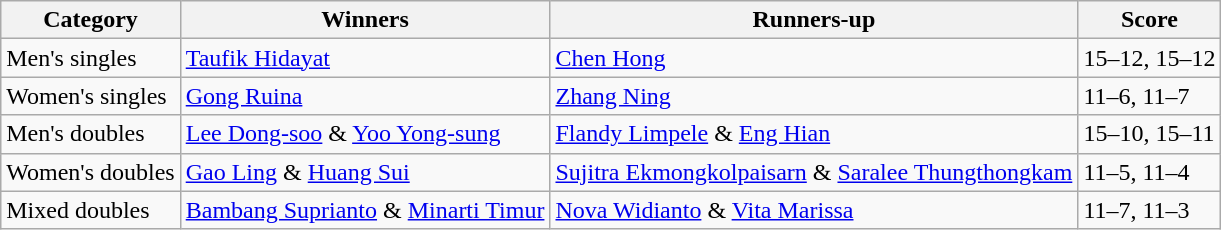<table class=wikitable>
<tr>
<th>Category</th>
<th>Winners</th>
<th>Runners-up</th>
<th>Score</th>
</tr>
<tr>
<td>Men's singles</td>
<td> <a href='#'>Taufik Hidayat</a></td>
<td> <a href='#'>Chen Hong</a></td>
<td>15–12, 15–12</td>
</tr>
<tr>
<td>Women's singles</td>
<td> <a href='#'>Gong Ruina</a></td>
<td> <a href='#'>Zhang Ning</a></td>
<td>11–6, 11–7</td>
</tr>
<tr>
<td>Men's doubles</td>
<td> <a href='#'>Lee Dong-soo</a> & <a href='#'>Yoo Yong-sung</a></td>
<td> <a href='#'>Flandy Limpele</a> & <a href='#'>Eng Hian</a></td>
<td>15–10, 15–11</td>
</tr>
<tr>
<td>Women's doubles</td>
<td> <a href='#'>Gao Ling</a> & <a href='#'>Huang Sui</a></td>
<td> <a href='#'>Sujitra Ekmongkolpaisarn</a> & <a href='#'>Saralee Thungthongkam</a></td>
<td>11–5, 11–4</td>
</tr>
<tr>
<td>Mixed doubles</td>
<td> <a href='#'>Bambang Suprianto</a> & <a href='#'>Minarti Timur</a></td>
<td> <a href='#'>Nova Widianto</a> & <a href='#'>Vita Marissa</a></td>
<td>11–7, 11–3</td>
</tr>
</table>
